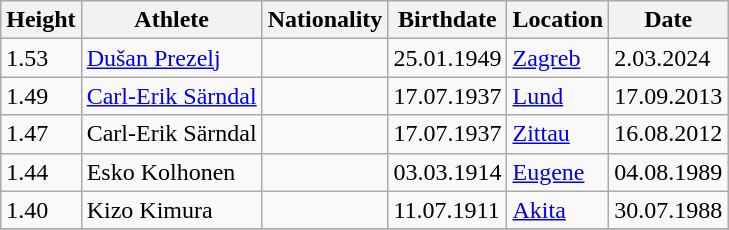<table class="wikitable">
<tr>
<th>Height</th>
<th>Athlete</th>
<th>Nationality</th>
<th>Birthdate</th>
<th>Location</th>
<th>Date</th>
</tr>
<tr>
<td>1.53</td>
<td><a href='#'>Dušan Prezelj</a></td>
<td></td>
<td>25.01.1949</td>
<td><a href='#'>Zagreb</a></td>
<td>2.03.2024</td>
</tr>
<tr>
<td>1.49</td>
<td><a href='#'>Carl-Erik Särndal</a></td>
<td></td>
<td>17.07.1937</td>
<td><a href='#'>Lund</a></td>
<td>17.09.2013</td>
</tr>
<tr>
<td>1.47</td>
<td>Carl-Erik Särndal</td>
<td></td>
<td>17.07.1937</td>
<td><a href='#'>Zittau</a></td>
<td>16.08.2012</td>
</tr>
<tr>
<td>1.44</td>
<td>Esko Kolhonen</td>
<td></td>
<td>03.03.1914</td>
<td><a href='#'>Eugene</a></td>
<td>04.08.1989</td>
</tr>
<tr>
<td>1.40</td>
<td>Kizo Kimura</td>
<td></td>
<td>11.07.1911</td>
<td><a href='#'>Akita</a></td>
<td>30.07.1988</td>
</tr>
<tr>
</tr>
</table>
